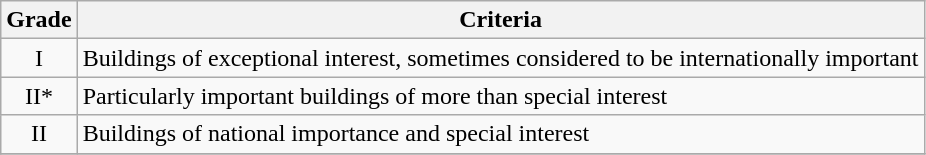<table class="wikitable" border="1">
<tr>
<th>Grade</th>
<th>Criteria</th>
</tr>
<tr>
<td align="center" >I</td>
<td>Buildings of exceptional interest, sometimes considered to be internationally important</td>
</tr>
<tr>
<td align="center" >II*</td>
<td>Particularly important buildings of more than special interest</td>
</tr>
<tr>
<td align="center" >II</td>
<td>Buildings of national importance and special interest</td>
</tr>
<tr>
</tr>
</table>
